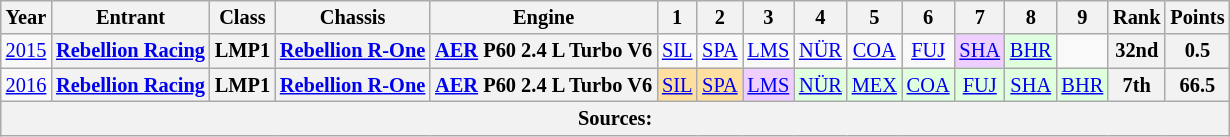<table class="wikitable" style="text-align:center; font-size:85%">
<tr>
<th>Year</th>
<th>Entrant</th>
<th>Class</th>
<th>Chassis</th>
<th>Engine</th>
<th>1</th>
<th>2</th>
<th>3</th>
<th>4</th>
<th>5</th>
<th>6</th>
<th>7</th>
<th>8</th>
<th>9</th>
<th>Rank</th>
<th>Points</th>
</tr>
<tr>
<td><a href='#'>2015</a></td>
<th nowrap><a href='#'>Rebellion Racing</a></th>
<th>LMP1</th>
<th nowrap><a href='#'>Rebellion R-One</a></th>
<th nowrap><a href='#'>AER</a> P60 2.4 L Turbo V6</th>
<td><a href='#'>SIL</a></td>
<td><a href='#'>SPA</a></td>
<td><a href='#'>LMS</a></td>
<td><a href='#'>NÜR</a></td>
<td><a href='#'>COA</a></td>
<td><a href='#'>FUJ</a></td>
<td style="background:#EFCFFF;"><a href='#'>SHA</a><br></td>
<td style="background:#DFFFDF;"><a href='#'>BHR</a><br></td>
<td></td>
<th>32nd</th>
<th>0.5</th>
</tr>
<tr>
<td><a href='#'>2016</a></td>
<th nowrap><a href='#'>Rebellion Racing</a></th>
<th>LMP1</th>
<th nowrap><a href='#'>Rebellion R-One</a></th>
<th nowrap><a href='#'>AER</a> P60 2.4 L Turbo V6</th>
<td style="background:#FFDF9F;"><a href='#'>SIL</a><br></td>
<td style="background:#FFDF9F;"><a href='#'>SPA</a><br></td>
<td style="background:#EFCFFF;"><a href='#'>LMS</a><br></td>
<td style="background:#DFFFDF;"><a href='#'>NÜR</a><br></td>
<td style="background:#DFFFDF;"><a href='#'>MEX</a><br></td>
<td style="background:#DFFFDF;"><a href='#'>COA</a><br></td>
<td style="background:#DFFFDF;"><a href='#'>FUJ</a><br></td>
<td style="background:#DFFFDF;"><a href='#'>SHA</a><br></td>
<td style="background:#DFFFDF;"><a href='#'>BHR</a><br></td>
<th>7th</th>
<th>66.5</th>
</tr>
<tr>
<th colspan="16">Sources:</th>
</tr>
</table>
